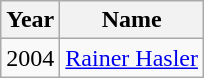<table class="wikitable">
<tr>
<th>Year</th>
<th>Name</th>
</tr>
<tr>
<td>2004</td>
<td> <a href='#'>Rainer Hasler</a></td>
</tr>
</table>
